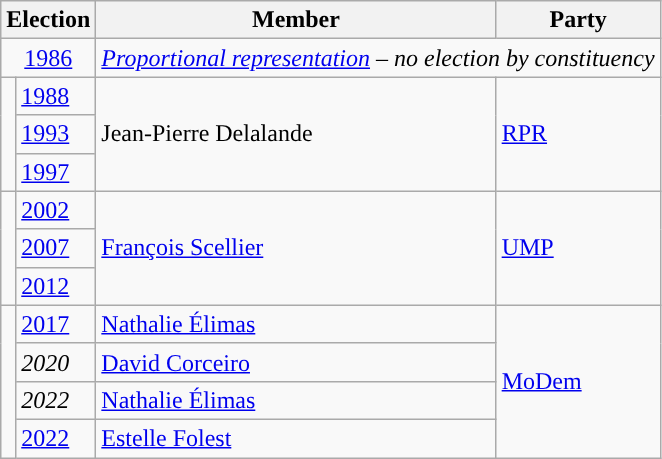<table class="wikitable">
<tr>
<th colspan="2">Election</th>
<th>Member</th>
<th>Party</th>
</tr>
<tr>
<td colspan="2" align="center"><a href='#'>1986</a></td>
<td colspan="2"><em><a href='#'>Proportional representation</a> – no election by constituency</em></td>
</tr>
<tr>
<td rowspan="3" style="color:inherit;background-color: "></td>
<td><a href='#'>1988</a></td>
<td rowspan="3">Jean-Pierre Delalande</td>
<td rowspan="3"><a href='#'>RPR</a></td>
</tr>
<tr>
<td><a href='#'>1993</a></td>
</tr>
<tr>
<td><a href='#'>1997</a></td>
</tr>
<tr>
<td rowspan="3" style="color:inherit;background-color: "></td>
<td><a href='#'>2002</a></td>
<td rowspan="3"><a href='#'>François Scellier</a></td>
<td rowspan="3"><a href='#'>UMP</a></td>
</tr>
<tr>
<td><a href='#'>2007</a></td>
</tr>
<tr>
<td><a href='#'>2012</a></td>
</tr>
<tr>
<td rowspan="4" style="color:inherit;background-color: "></td>
<td><a href='#'>2017</a></td>
<td><a href='#'>Nathalie Élimas</a></td>
<td rowspan="4"><a href='#'>MoDem</a></td>
</tr>
<tr>
<td><em>2020</em></td>
<td><a href='#'>David Corceiro</a></td>
</tr>
<tr>
<td><em>2022</em></td>
<td><a href='#'>Nathalie Élimas</a></td>
</tr>
<tr>
<td><a href='#'>2022</a></td>
<td><a href='#'>Estelle Folest</a></td>
</tr>
</table>
